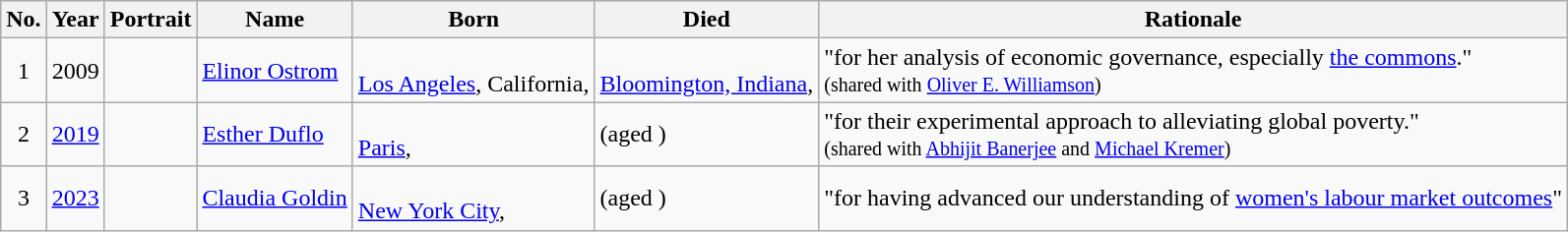<table class="wikitable sortable">
<tr>
<th>No.</th>
<th>Year</th>
<th class="unsortable">Portrait</th>
<th>Name</th>
<th>Born</th>
<th>Died</th>
<th class="unsortable">Rationale</th>
</tr>
<tr>
<td align="center">1</td>
<td align="center">2009</td>
<td></td>
<td><a href='#'>Elinor Ostrom</a></td>
<td><br><a href='#'>Los Angeles</a>, California, <br></td>
<td><br><a href='#'>Bloomington, Indiana</a>, <br></td>
<td>"for her analysis of economic governance, especially <a href='#'>the commons</a>."<br><small>(shared with <a href='#'>Oliver E. Williamson</a>)</small></td>
</tr>
<tr>
<td align="center">2</td>
<td align="center"><a href='#'>2019</a></td>
<td></td>
<td><a href='#'>Esther Duflo</a></td>
<td><br><a href='#'>Paris</a>, <br></td>
<td>(aged )</td>
<td>"for their experimental approach to alleviating global poverty."<br><small>(shared with <a href='#'>Abhijit Banerjee</a> and <a href='#'>Michael Kremer</a>)</small></td>
</tr>
<tr>
<td align="center">3</td>
<td align="center"><a href='#'>2023</a></td>
<td></td>
<td><a href='#'>Claudia Goldin</a></td>
<td><br><a href='#'>New York City</a>, <br></td>
<td>(aged )</td>
<td>"for having advanced our understanding of <a href='#'>women's labour market outcomes</a>"</td>
</tr>
</table>
